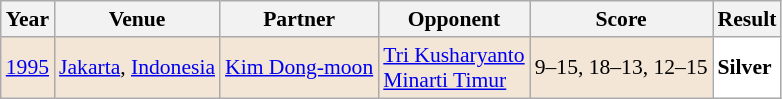<table class="sortable wikitable" style="font-size: 90%;">
<tr>
<th>Year</th>
<th>Venue</th>
<th>Partner</th>
<th>Opponent</th>
<th>Score</th>
<th>Result</th>
</tr>
<tr style="background:#F3E6D7">
<td align="center"><a href='#'>1995</a></td>
<td align="left"><a href='#'>Jakarta</a>, <a href='#'>Indonesia</a></td>
<td align="left"> <a href='#'>Kim Dong-moon</a></td>
<td align="left"> <a href='#'>Tri Kusharyanto</a> <br>  <a href='#'>Minarti Timur</a></td>
<td align="left">9–15, 18–13, 12–15</td>
<td style="text-align:left; background:white"> <strong>Silver</strong></td>
</tr>
</table>
